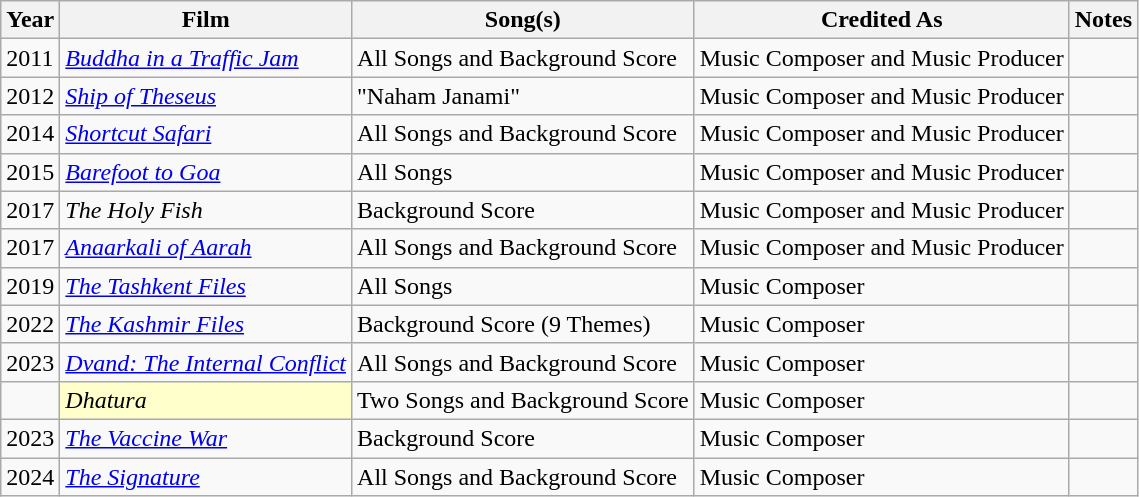<table class="wikitable">
<tr>
<th>Year</th>
<th>Film</th>
<th>Song(s)</th>
<th>Credited As</th>
<th>Notes</th>
</tr>
<tr>
<td>2011</td>
<td><em><a href='#'>Buddha in a Traffic Jam</a></em></td>
<td>All Songs and Background Score</td>
<td>Music Composer and Music Producer</td>
<td></td>
</tr>
<tr>
<td>2012</td>
<td><em><a href='#'>Ship of Theseus</a></em></td>
<td>"Naham Janami"</td>
<td>Music Composer and Music Producer</td>
<td></td>
</tr>
<tr>
<td>2014</td>
<td><em><a href='#'>Shortcut Safari</a></em></td>
<td>All Songs and Background Score</td>
<td>Music Composer and Music Producer</td>
<td></td>
</tr>
<tr>
<td>2015</td>
<td><em><a href='#'>Barefoot to Goa</a></em></td>
<td>All Songs</td>
<td>Music Composer and Music Producer</td>
<td></td>
</tr>
<tr>
<td>2017</td>
<td><em>The Holy Fish</em></td>
<td>Background Score</td>
<td>Music Composer and Music Producer</td>
<td></td>
</tr>
<tr>
<td>2017</td>
<td><em><a href='#'>Anaarkali of Aarah</a></em></td>
<td>All Songs and Background Score</td>
<td>Music Composer and Music Producer</td>
<td></td>
</tr>
<tr>
<td>2019</td>
<td><em><a href='#'>The Tashkent Files</a></em></td>
<td>All Songs</td>
<td>Music Composer</td>
<td></td>
</tr>
<tr>
<td>2022</td>
<td><em><a href='#'>The Kashmir Files</a></em></td>
<td>Background Score (9 Themes)</td>
<td>Music Composer</td>
<td></td>
</tr>
<tr>
<td>2023</td>
<td><em><a href='#'>Dvand: The Internal Conflict</a></em></td>
<td>All Songs and Background Score</td>
<td>Music Composer</td>
<td></td>
</tr>
<tr>
<td></td>
<td style="background:#ffc;"><em>Dhatura</em></td>
<td>Two Songs and Background Score</td>
<td>Music Composer</td>
<td></td>
</tr>
<tr>
<td>2023</td>
<td><em><a href='#'>The Vaccine War</a></em></td>
<td>Background Score</td>
<td>Music Composer</td>
<td></td>
</tr>
<tr>
<td>2024</td>
<td><em><a href='#'>The Signature</a></em></td>
<td>All Songs and Background Score</td>
<td>Music Composer</td>
</tr>
</table>
